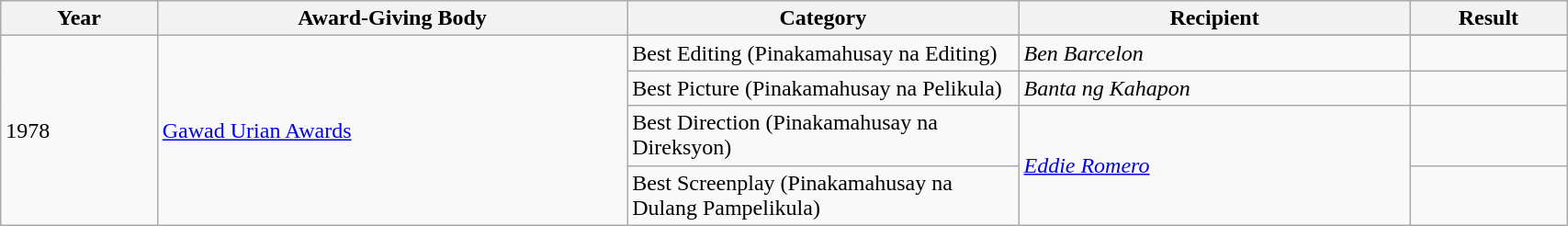<table | width="90%" class="wikitable sortable">
<tr>
<th width="10%">Year</th>
<th>Award-Giving Body</th>
<th width="25%">Category</th>
<th width="25%">Recipient</th>
<th width="10%">Result</th>
</tr>
<tr>
<td rowspan="5">1978</td>
<td rowspan="5"><a href='#'>Gawad Urian Awards</a></td>
</tr>
<tr>
<td>Best Editing (Pinakamahusay na Editing)</td>
<td><em>Ben Barcelon</em></td>
<td></td>
</tr>
<tr>
<td>Best Picture (Pinakamahusay na Pelikula)</td>
<td><em>Banta ng Kahapon</em></td>
<td></td>
</tr>
<tr>
<td>Best Direction (Pinakamahusay na Direksyon)</td>
<td rowspan="2"><em><a href='#'>Eddie Romero</a></em></td>
<td></td>
</tr>
<tr>
<td>Best Screenplay (Pinakamahusay na Dulang Pampelikula)</td>
<td></td>
</tr>
</table>
